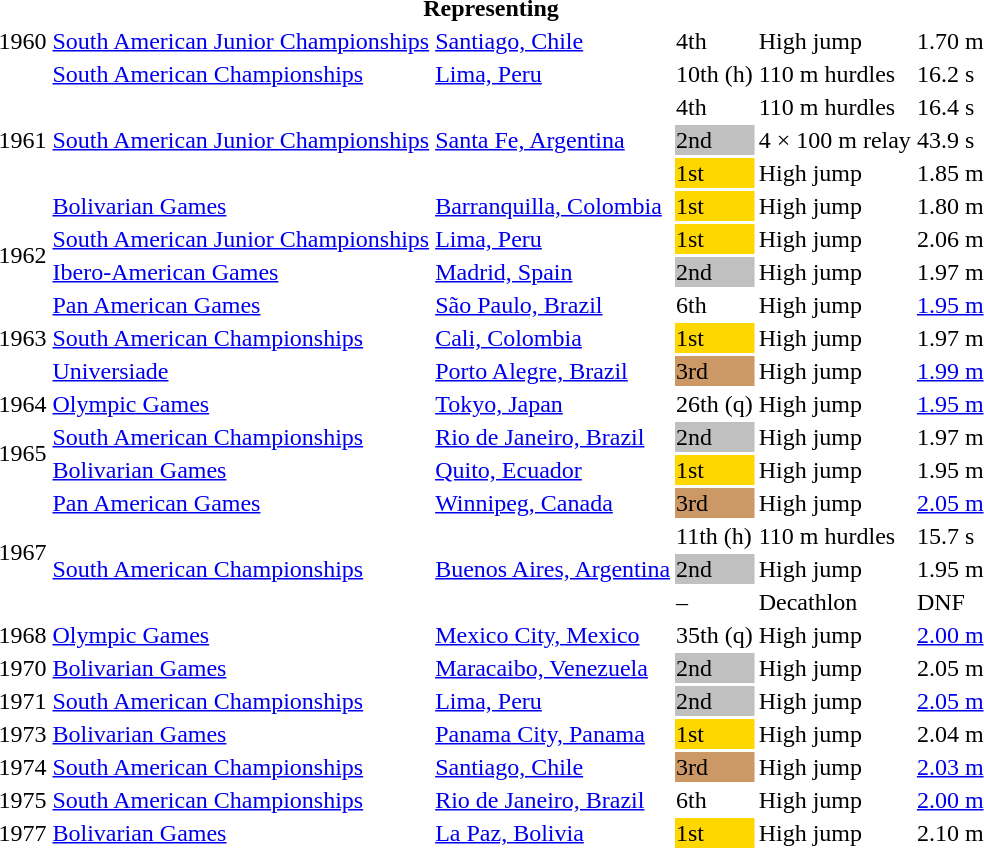<table>
<tr>
<th colspan="6">Representing </th>
</tr>
<tr>
<td>1960</td>
<td><a href='#'>South American Junior Championships</a></td>
<td><a href='#'>Santiago, Chile</a></td>
<td>4th</td>
<td>High jump</td>
<td>1.70 m</td>
</tr>
<tr>
<td rowspan=5>1961</td>
<td><a href='#'>South American Championships</a></td>
<td><a href='#'>Lima, Peru</a></td>
<td>10th (h)</td>
<td>110 m hurdles</td>
<td>16.2 s</td>
</tr>
<tr>
<td rowspan=3><a href='#'>South American Junior Championships</a></td>
<td rowspan=3><a href='#'>Santa Fe, Argentina</a></td>
<td>4th</td>
<td>110 m hurdles</td>
<td>16.4 s</td>
</tr>
<tr>
<td bgcolor=silver>2nd</td>
<td>4 × 100 m relay</td>
<td>43.9 s</td>
</tr>
<tr>
<td bgcolor=gold>1st</td>
<td>High jump</td>
<td>1.85 m</td>
</tr>
<tr>
<td><a href='#'>Bolivarian Games</a></td>
<td><a href='#'>Barranquilla, Colombia</a></td>
<td bgcolor=gold>1st</td>
<td>High jump</td>
<td>1.80 m</td>
</tr>
<tr>
<td rowspan=2>1962</td>
<td><a href='#'>South American Junior Championships</a></td>
<td><a href='#'>Lima, Peru</a></td>
<td bgcolor=gold>1st</td>
<td>High jump</td>
<td>2.06 m</td>
</tr>
<tr>
<td><a href='#'>Ibero-American Games</a></td>
<td><a href='#'>Madrid, Spain</a></td>
<td bgcolor=silver>2nd</td>
<td>High jump</td>
<td>1.97 m</td>
</tr>
<tr>
<td rowspan=3>1963</td>
<td><a href='#'>Pan American Games</a></td>
<td><a href='#'>São Paulo, Brazil</a></td>
<td>6th</td>
<td>High jump</td>
<td><a href='#'>1.95 m</a></td>
</tr>
<tr>
<td><a href='#'>South American Championships</a></td>
<td><a href='#'>Cali, Colombia</a></td>
<td bgcolor=gold>1st</td>
<td>High jump</td>
<td>1.97 m</td>
</tr>
<tr>
<td><a href='#'>Universiade</a></td>
<td><a href='#'>Porto Alegre, Brazil</a></td>
<td bgcolor=cc9966>3rd</td>
<td>High jump</td>
<td><a href='#'>1.99 m</a></td>
</tr>
<tr>
<td>1964</td>
<td><a href='#'>Olympic Games</a></td>
<td><a href='#'>Tokyo, Japan</a></td>
<td>26th (q)</td>
<td>High jump</td>
<td><a href='#'>1.95 m</a></td>
</tr>
<tr>
<td rowspan=2>1965</td>
<td><a href='#'>South American Championships</a></td>
<td><a href='#'>Rio de Janeiro, Brazil</a></td>
<td bgcolor=silver>2nd</td>
<td>High jump</td>
<td>1.97 m</td>
</tr>
<tr>
<td><a href='#'>Bolivarian Games</a></td>
<td><a href='#'>Quito, Ecuador</a></td>
<td bgcolor=gold>1st</td>
<td>High jump</td>
<td>1.95 m</td>
</tr>
<tr>
<td rowspan=4>1967</td>
<td><a href='#'>Pan American Games</a></td>
<td><a href='#'>Winnipeg, Canada</a></td>
<td bgcolor=cc9966>3rd</td>
<td>High jump</td>
<td><a href='#'>2.05 m</a></td>
</tr>
<tr>
<td rowspan=3><a href='#'>South American Championships</a></td>
<td rowspan=3><a href='#'>Buenos Aires, Argentina</a></td>
<td>11th (h)</td>
<td>110 m hurdles</td>
<td>15.7 s</td>
</tr>
<tr>
<td bgcolor=silver>2nd</td>
<td>High jump</td>
<td>1.95 m</td>
</tr>
<tr>
<td>–</td>
<td>Decathlon</td>
<td>DNF</td>
</tr>
<tr>
<td>1968</td>
<td><a href='#'>Olympic Games</a></td>
<td><a href='#'>Mexico City, Mexico</a></td>
<td>35th (q)</td>
<td>High jump</td>
<td><a href='#'>2.00 m</a></td>
</tr>
<tr>
<td>1970</td>
<td><a href='#'>Bolivarian Games</a></td>
<td><a href='#'>Maracaibo, Venezuela</a></td>
<td bgcolor=silver>2nd</td>
<td>High jump</td>
<td>2.05 m</td>
</tr>
<tr>
<td>1971</td>
<td><a href='#'>South American Championships</a></td>
<td><a href='#'>Lima, Peru</a></td>
<td bgcolor=silver>2nd</td>
<td>High jump</td>
<td><a href='#'>2.05 m</a></td>
</tr>
<tr>
<td>1973</td>
<td><a href='#'>Bolivarian Games</a></td>
<td><a href='#'>Panama City, Panama</a></td>
<td bgcolor=gold>1st</td>
<td>High jump</td>
<td>2.04 m</td>
</tr>
<tr>
<td>1974</td>
<td><a href='#'>South American Championships</a></td>
<td><a href='#'>Santiago, Chile</a></td>
<td bgcolor=cc9966>3rd</td>
<td>High jump</td>
<td><a href='#'>2.03 m</a></td>
</tr>
<tr>
<td>1975</td>
<td><a href='#'>South American Championships</a></td>
<td><a href='#'>Rio de Janeiro, Brazil</a></td>
<td>6th</td>
<td>High jump</td>
<td><a href='#'>2.00 m</a></td>
</tr>
<tr>
<td>1977</td>
<td><a href='#'>Bolivarian Games</a></td>
<td><a href='#'>La Paz, Bolivia</a></td>
<td bgcolor=gold>1st</td>
<td>High jump</td>
<td>2.10 m</td>
</tr>
</table>
